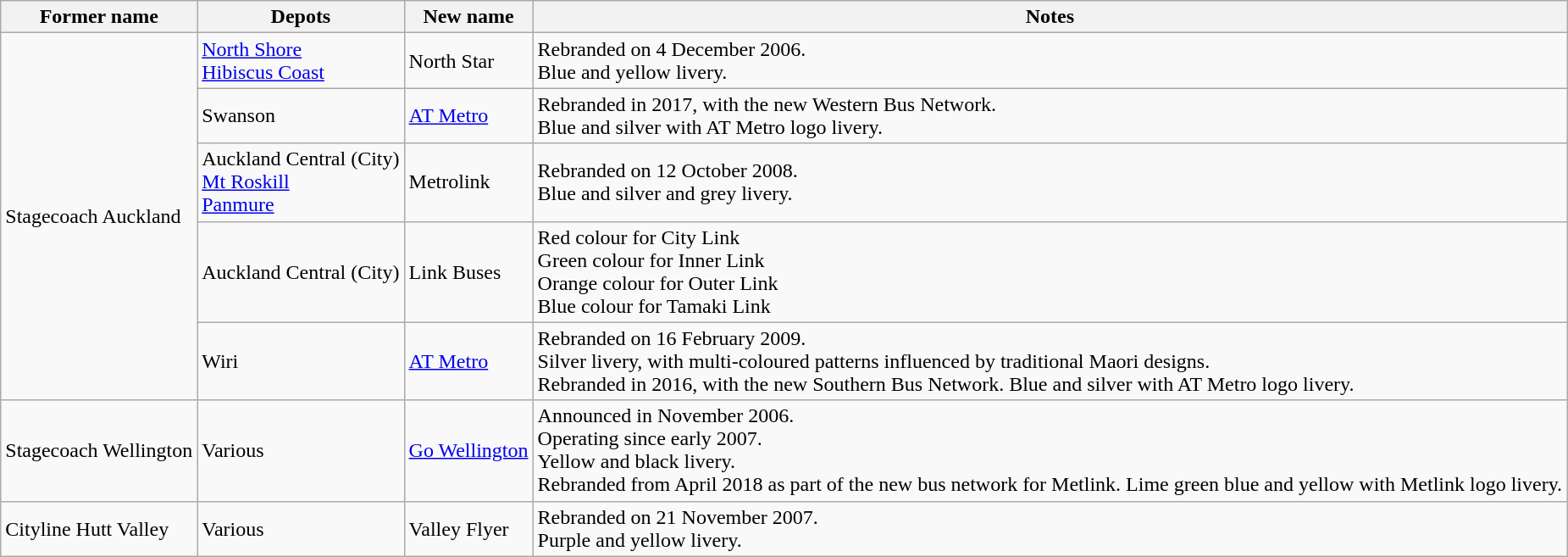<table class="wikitable">
<tr>
<th>Former name</th>
<th>Depots</th>
<th>New name</th>
<th>Notes</th>
</tr>
<tr>
<td rowspan=5>Stagecoach Auckland</td>
<td><a href='#'>North Shore</a><br><a href='#'>Hibiscus Coast</a></td>
<td>North Star</td>
<td>Rebranded on 4 December 2006.<br>Blue and yellow livery.</td>
</tr>
<tr>
<td>Swanson</td>
<td><a href='#'>AT Metro</a></td>
<td>Rebranded in 2017, with the new Western Bus Network.<br>Blue and silver with AT Metro logo livery.</td>
</tr>
<tr>
<td>Auckland Central (City)<br><a href='#'>Mt Roskill</a><br><a href='#'>Panmure</a></td>
<td>Metrolink</td>
<td>Rebranded on 12 October 2008.<br>Blue and silver and grey livery.</td>
</tr>
<tr>
<td>Auckland Central (City)</td>
<td>Link Buses</td>
<td>Red colour for City Link<br>Green colour for Inner Link<br>Orange colour for Outer Link<br>Blue colour for Tamaki Link</td>
</tr>
<tr>
<td>Wiri</td>
<td><a href='#'>AT Metro</a></td>
<td>Rebranded on 16 February 2009.<br>Silver livery, with multi-coloured patterns influenced by traditional Maori designs.<br>Rebranded in 2016, with the new Southern Bus Network.
Blue and silver with AT Metro logo livery.</td>
</tr>
<tr>
<td>Stagecoach Wellington</td>
<td>Various</td>
<td><a href='#'>Go Wellington</a></td>
<td>Announced in November 2006.<br>Operating since early 2007.<br>Yellow and black livery.<br>Rebranded from April 2018 as part of the new bus network for Metlink. Lime green blue and yellow with Metlink logo livery.</td>
</tr>
<tr>
<td>Cityline Hutt Valley</td>
<td>Various</td>
<td>Valley Flyer</td>
<td>Rebranded on 21 November 2007.<br>Purple and yellow livery.</td>
</tr>
</table>
